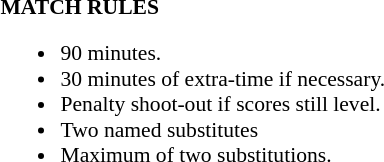<table width=100% style="font-size: 90%">
<tr>
<td width=50% valign=top><br><strong>MATCH RULES</strong><ul><li>90 minutes.</li><li>30 minutes of extra-time if necessary.</li><li>Penalty shoot-out if scores still level.</li><li>Two named substitutes</li><li>Maximum of two substitutions.</li></ul></td>
</tr>
</table>
